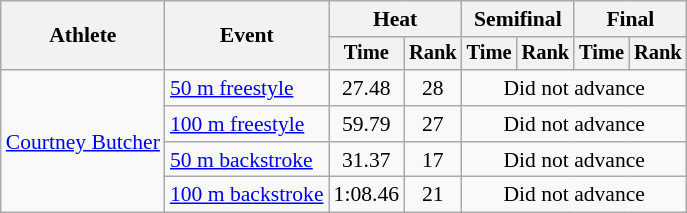<table class=wikitable style=font-size:90%>
<tr>
<th rowspan=2>Athlete</th>
<th rowspan=2>Event</th>
<th colspan=2>Heat</th>
<th colspan=2>Semifinal</th>
<th colspan=2>Final</th>
</tr>
<tr style=font-size:95%>
<th>Time</th>
<th>Rank</th>
<th>Time</th>
<th>Rank</th>
<th>Time</th>
<th>Rank</th>
</tr>
<tr align=center>
<td align=left rowspan=4><a href='#'>Courtney Butcher</a></td>
<td align=left><a href='#'>50 m freestyle</a></td>
<td>27.48</td>
<td>28</td>
<td colspan=4>Did not advance</td>
</tr>
<tr align=center>
<td align=left><a href='#'>100 m freestyle</a></td>
<td>59.79</td>
<td>27</td>
<td colspan=4>Did not advance</td>
</tr>
<tr align=center>
<td align=left><a href='#'>50 m backstroke</a></td>
<td>31.37</td>
<td>17</td>
<td colspan=4>Did not advance</td>
</tr>
<tr align=center>
<td align=left><a href='#'>100 m backstroke</a></td>
<td>1:08.46</td>
<td>21</td>
<td colspan=4>Did not advance</td>
</tr>
</table>
